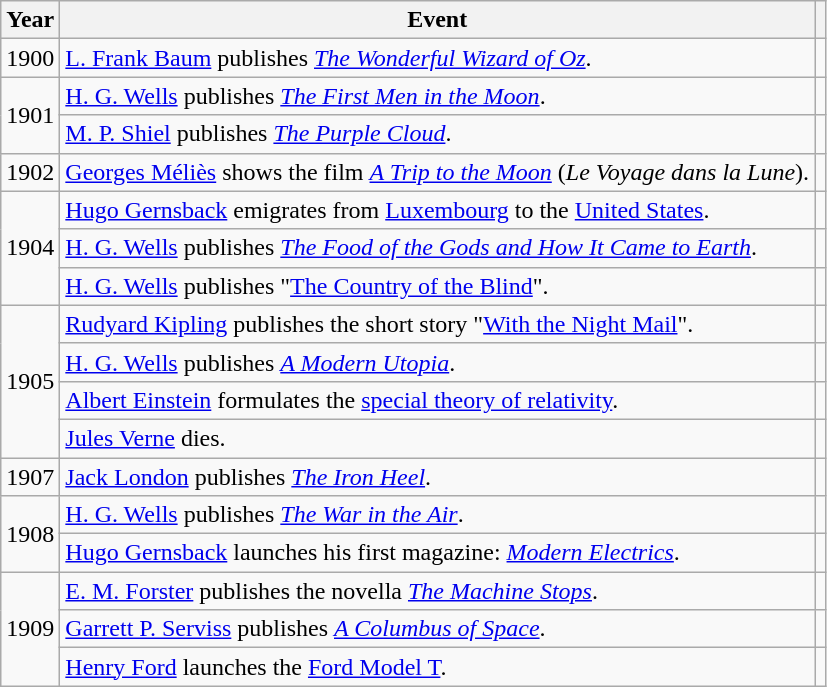<table class="wikitable">
<tr>
<th scope="col">Year</th>
<th scope="col">Event</th>
<th></th>
</tr>
<tr>
<td>1900</td>
<td><a href='#'>L. Frank Baum</a> publishes <em><a href='#'>The Wonderful Wizard of Oz</a></em>.</td>
<td></td>
</tr>
<tr>
<td rowspan="2">1901</td>
<td><a href='#'>H. G. Wells</a> publishes <em><a href='#'>The First Men in the Moon</a></em>.</td>
<td></td>
</tr>
<tr>
<td><a href='#'>M. P. Shiel</a> publishes <em><a href='#'>The Purple Cloud</a></em>.</td>
<td></td>
</tr>
<tr>
<td>1902</td>
<td><a href='#'>Georges Méliès</a> shows the film <em><a href='#'>A Trip to the Moon</a></em> (<em>Le Voyage dans la Lune</em>).</td>
<td></td>
</tr>
<tr>
<td rowspan="3">1904</td>
<td><a href='#'>Hugo Gernsback</a> emigrates from <a href='#'>Luxembourg</a> to the <a href='#'>United States</a>.</td>
<td></td>
</tr>
<tr>
<td><a href='#'>H. G. Wells</a> publishes <em><a href='#'>The Food of the Gods and How It Came to Earth</a></em>.</td>
<td></td>
</tr>
<tr>
<td><a href='#'>H. G. Wells</a> publishes "<a href='#'>The Country of the Blind</a>".</td>
<td></td>
</tr>
<tr>
<td rowspan="4">1905</td>
<td><a href='#'>Rudyard Kipling</a> publishes the short story "<a href='#'>With the Night Mail</a>".</td>
<td></td>
</tr>
<tr>
<td><a href='#'>H. G. Wells</a> publishes <em><a href='#'>A Modern Utopia</a></em>.</td>
<td></td>
</tr>
<tr>
<td><a href='#'>Albert Einstein</a> formulates the <a href='#'>special theory of relativity</a>.</td>
<td></td>
</tr>
<tr>
<td><a href='#'>Jules Verne</a> dies.</td>
<td></td>
</tr>
<tr>
<td>1907</td>
<td><a href='#'>Jack London</a> publishes <em><a href='#'>The Iron Heel</a></em>.</td>
<td></td>
</tr>
<tr>
<td rowspan="2">1908</td>
<td><a href='#'>H. G. Wells</a> publishes <em><a href='#'>The War in the Air</a></em>.</td>
<td></td>
</tr>
<tr>
<td><a href='#'>Hugo Gernsback</a> launches his first magazine: <em><a href='#'>Modern Electrics</a></em>.</td>
<td></td>
</tr>
<tr>
<td rowspan="3">1909</td>
<td><a href='#'>E. M. Forster</a> publishes the novella <em><a href='#'>The Machine Stops</a></em>.</td>
<td></td>
</tr>
<tr>
<td><a href='#'>Garrett P. Serviss</a> publishes <em><a href='#'>A Columbus of Space</a></em>.</td>
<td></td>
</tr>
<tr>
<td><a href='#'>Henry Ford</a> launches the <a href='#'>Ford Model T</a>.</td>
<td></td>
</tr>
</table>
